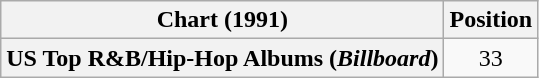<table class="wikitable plainrowheaders" style="text-align:center;">
<tr>
<th scope="col">Chart (1991)</th>
<th scope="col">Position</th>
</tr>
<tr>
<th scope="row">US Top R&B/Hip-Hop Albums (<em>Billboard</em>)</th>
<td>33</td>
</tr>
</table>
